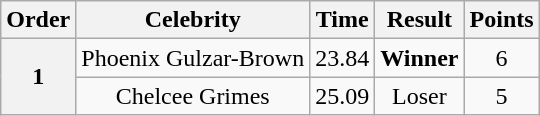<table class="wikitable plainrowheaders" style="text-align:center;">
<tr>
<th>Order</th>
<th>Celebrity</th>
<th>Time</th>
<th>Result</th>
<th>Points</th>
</tr>
<tr>
<th rowspan=2>1</th>
<td>Phoenix Gulzar-Brown</td>
<td>23.84</td>
<td><strong>Winner</strong></td>
<td>6</td>
</tr>
<tr>
<td>Chelcee Grimes</td>
<td>25.09</td>
<td>Loser</td>
<td>5</td>
</tr>
</table>
